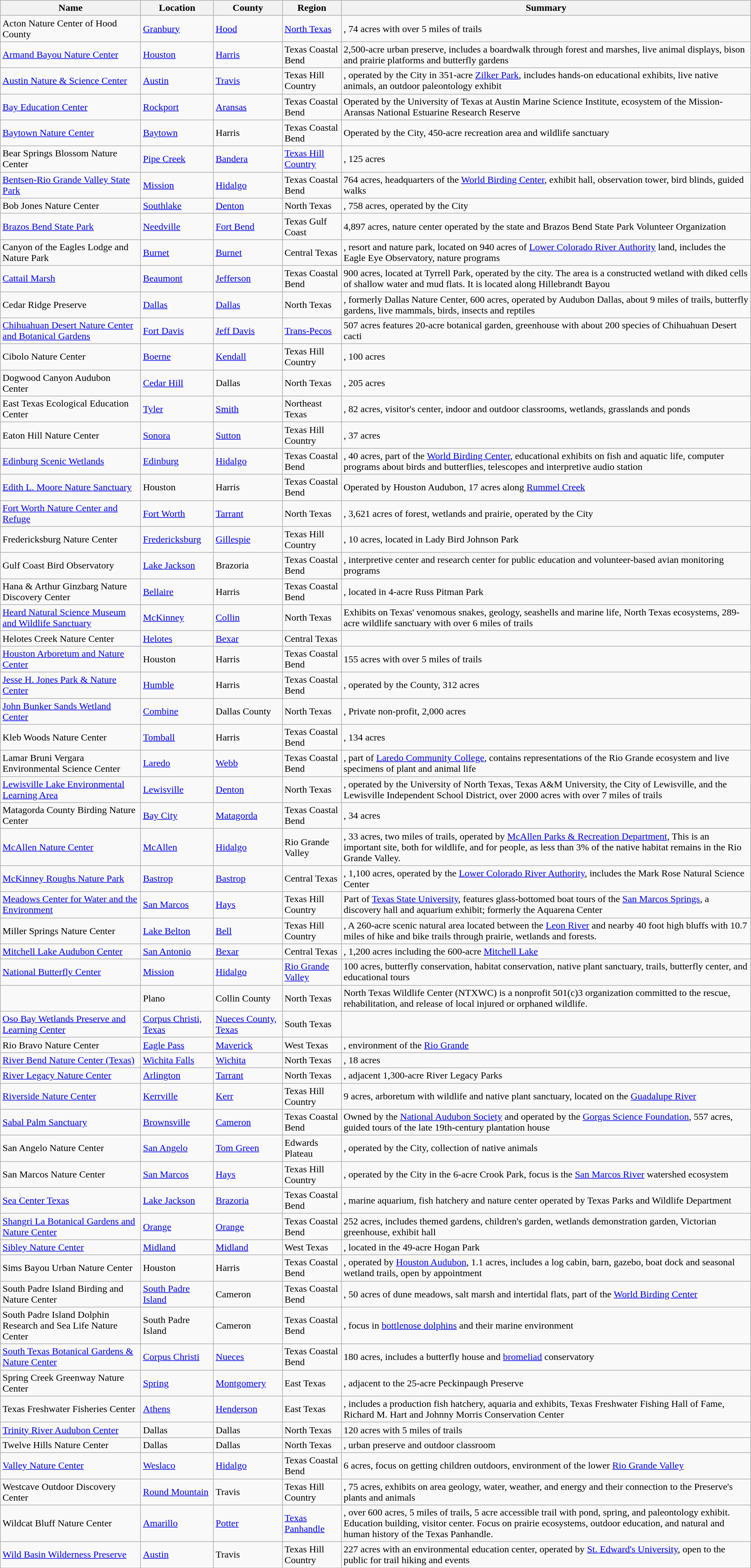<table class="wikitable sortable">
<tr>
<th>Name</th>
<th>Location</th>
<th>County</th>
<th>Region</th>
<th>Summary</th>
</tr>
<tr>
<td>Acton Nature Center of Hood County</td>
<td><a href='#'>Granbury</a></td>
<td><a href='#'>Hood</a></td>
<td><a href='#'>North Texas</a></td>
<td>, 74 acres with over 5 miles of trails</td>
</tr>
<tr>
<td><a href='#'>Armand Bayou Nature Center</a></td>
<td><a href='#'>Houston</a></td>
<td><a href='#'>Harris</a></td>
<td>Texas Coastal Bend</td>
<td>2,500-acre urban preserve, includes a boardwalk through forest and marshes, live animal displays, bison and prairie platforms and butterfly gardens</td>
</tr>
<tr>
<td><a href='#'>Austin Nature & Science Center</a></td>
<td><a href='#'>Austin</a></td>
<td><a href='#'>Travis</a></td>
<td>Texas Hill Country</td>
<td>, operated by the City in 351-acre <a href='#'>Zilker Park</a>, includes hands-on educational exhibits, live native animals, an outdoor paleontology exhibit</td>
</tr>
<tr>
<td><a href='#'>Bay Education Center</a></td>
<td><a href='#'>Rockport</a></td>
<td><a href='#'>Aransas</a></td>
<td>Texas Coastal Bend</td>
<td>Operated by the University of Texas at Austin Marine Science Institute, ecosystem of the Mission-Aransas National Estuarine Research Reserve</td>
</tr>
<tr>
<td><a href='#'>Baytown Nature Center</a></td>
<td><a href='#'>Baytown</a></td>
<td>Harris</td>
<td>Texas Coastal Bend</td>
<td>Operated by the City, 450-acre recreation area and wildlife sanctuary</td>
</tr>
<tr>
<td>Bear Springs Blossom Nature Center</td>
<td><a href='#'>Pipe Creek</a></td>
<td><a href='#'>Bandera</a></td>
<td><a href='#'>Texas Hill Country</a></td>
<td>, 125 acres</td>
</tr>
<tr>
<td><a href='#'>Bentsen-Rio Grande Valley State Park</a></td>
<td><a href='#'>Mission</a></td>
<td><a href='#'>Hidalgo</a></td>
<td>Texas Coastal Bend</td>
<td>764 acres, headquarters of the <a href='#'>World Birding Center</a>, exhibit hall, observation tower, bird blinds, guided walks</td>
</tr>
<tr>
<td>Bob Jones Nature Center</td>
<td><a href='#'>Southlake</a></td>
<td><a href='#'>Denton</a></td>
<td>North Texas</td>
<td>, 758 acres, operated by the City</td>
</tr>
<tr>
<td><a href='#'>Brazos Bend State Park</a></td>
<td><a href='#'>Needville</a></td>
<td><a href='#'>Fort Bend</a></td>
<td>Texas Gulf Coast</td>
<td>4,897 acres, nature center operated by the state and Brazos Bend State Park Volunteer Organization</td>
</tr>
<tr>
<td>Canyon of the Eagles Lodge and Nature Park</td>
<td><a href='#'>Burnet</a></td>
<td><a href='#'>Burnet</a></td>
<td>Central Texas</td>
<td>, resort and nature park, located on 940 acres of <a href='#'>Lower Colorado River Authority</a> land, includes the Eagle Eye Observatory, nature programs</td>
</tr>
<tr>
<td><a href='#'>Cattail Marsh</a></td>
<td><a href='#'>Beaumont</a></td>
<td><a href='#'>Jefferson</a></td>
<td>Texas Coastal Bend</td>
<td>900 acres, located at Tyrrell Park, operated by the city.  The area is a constructed wetland with diked cells of shallow water and mud flats.  It is located along Hillebrandt Bayou</td>
</tr>
<tr>
<td>Cedar Ridge Preserve</td>
<td><a href='#'>Dallas</a></td>
<td><a href='#'>Dallas</a></td>
<td>North Texas</td>
<td>, formerly Dallas Nature Center, 600 acres, operated by Audubon Dallas, about 9 miles of trails, butterfly gardens, live mammals, birds, insects and reptiles</td>
</tr>
<tr>
<td><a href='#'>Chihuahuan Desert Nature Center and Botanical Gardens</a></td>
<td><a href='#'>Fort Davis</a></td>
<td><a href='#'>Jeff Davis</a></td>
<td><a href='#'>Trans-Pecos</a></td>
<td>507 acres features 20-acre botanical garden, greenhouse with about 200 species of Chihuahuan Desert cacti</td>
</tr>
<tr>
<td>Cibolo Nature Center</td>
<td><a href='#'>Boerne</a></td>
<td><a href='#'>Kendall</a></td>
<td>Texas Hill Country</td>
<td>, 100 acres</td>
</tr>
<tr>
<td>Dogwood Canyon Audubon Center</td>
<td><a href='#'>Cedar Hill</a></td>
<td>Dallas</td>
<td>North Texas</td>
<td>, 205 acres</td>
</tr>
<tr>
<td>East Texas Ecological Education Center</td>
<td><a href='#'>Tyler</a></td>
<td><a href='#'>Smith</a></td>
<td>Northeast Texas</td>
<td>, 82 acres, visitor's center, indoor and outdoor classrooms, wetlands, grasslands and ponds</td>
</tr>
<tr>
<td>Eaton Hill Nature Center</td>
<td><a href='#'>Sonora</a></td>
<td><a href='#'>Sutton</a></td>
<td>Texas Hill Country</td>
<td>, 37 acres</td>
</tr>
<tr>
<td><a href='#'>Edinburg Scenic Wetlands</a></td>
<td><a href='#'>Edinburg</a></td>
<td><a href='#'>Hidalgo</a></td>
<td>Texas Coastal Bend</td>
<td>, 40 acres, part of the <a href='#'>World Birding Center</a>, educational exhibits on fish and aquatic life, computer programs about birds and butterflies, telescopes and interpretive audio station</td>
</tr>
<tr>
<td><a href='#'>Edith L. Moore Nature Sanctuary</a></td>
<td>Houston</td>
<td>Harris</td>
<td>Texas Coastal Bend</td>
<td>Operated by Houston Audubon, 17 acres along <a href='#'>Rummel Creek</a></td>
</tr>
<tr>
<td><a href='#'>Fort Worth Nature Center and Refuge</a></td>
<td><a href='#'>Fort Worth</a></td>
<td><a href='#'>Tarrant</a></td>
<td>North Texas</td>
<td>, 3,621 acres of forest, wetlands and prairie, operated by the City</td>
</tr>
<tr>
<td>Fredericksburg Nature Center</td>
<td><a href='#'>Fredericksburg</a></td>
<td><a href='#'>Gillespie</a></td>
<td>Texas Hill Country</td>
<td>, 10 acres, located in Lady Bird Johnson Park</td>
</tr>
<tr>
<td>Gulf Coast Bird Observatory</td>
<td><a href='#'>Lake Jackson</a></td>
<td>Brazoria</td>
<td>Texas Coastal Bend</td>
<td>, interpretive center and research center for public education and volunteer-based avian monitoring programs</td>
</tr>
<tr>
<td>Hana & Arthur Ginzbarg Nature Discovery Center</td>
<td><a href='#'>Bellaire</a></td>
<td>Harris</td>
<td>Texas Coastal Bend</td>
<td>, located in 4-acre Russ Pitman Park</td>
</tr>
<tr>
<td><a href='#'>Heard Natural Science Museum and Wildlife Sanctuary</a></td>
<td><a href='#'>McKinney</a></td>
<td><a href='#'>Collin</a></td>
<td>North Texas</td>
<td>Exhibits on Texas' venomous snakes, geology, seashells and marine life, North Texas ecosystems, 289-acre wildlife sanctuary with over 6 miles of trails</td>
</tr>
<tr>
<td>Helotes Creek Nature Center</td>
<td><a href='#'>Helotes</a></td>
<td><a href='#'>Bexar</a></td>
<td>Central Texas</td>
<td></td>
</tr>
<tr>
<td><a href='#'>Houston Arboretum and Nature Center</a></td>
<td>Houston</td>
<td>Harris</td>
<td>Texas Coastal Bend</td>
<td>155 acres with over 5 miles of trails</td>
</tr>
<tr>
<td><a href='#'>Jesse H. Jones Park & Nature Center</a></td>
<td><a href='#'>Humble</a></td>
<td>Harris</td>
<td>Texas Coastal Bend</td>
<td>, operated by the County, 312 acres</td>
</tr>
<tr>
<td><a href='#'>John Bunker Sands Wetland Center</a></td>
<td><a href='#'>Combine</a></td>
<td>Dallas County</td>
<td>North Texas</td>
<td>, Private non-profit, 2,000 acres</td>
</tr>
<tr>
<td>Kleb Woods Nature Center</td>
<td><a href='#'>Tomball</a></td>
<td>Harris</td>
<td>Texas Coastal Bend</td>
<td>, 134 acres</td>
</tr>
<tr>
<td>Lamar Bruni Vergara Environmental Science Center</td>
<td><a href='#'>Laredo</a></td>
<td><a href='#'>Webb</a></td>
<td>Texas Coastal Bend</td>
<td>, part of <a href='#'>Laredo Community College</a>, contains representations of the Rio Grande ecosystem and live specimens of plant and animal life</td>
</tr>
<tr>
<td><a href='#'>Lewisville Lake Environmental Learning Area</a></td>
<td><a href='#'>Lewisville</a></td>
<td><a href='#'>Denton</a></td>
<td>North Texas</td>
<td>, operated by the University of North Texas, Texas A&M University, the City of Lewisville, and the Lewisville Independent School District, over 2000 acres with over 7 miles of trails</td>
</tr>
<tr>
<td>Matagorda County Birding Nature Center</td>
<td><a href='#'>Bay City</a></td>
<td><a href='#'>Matagorda</a></td>
<td>Texas Coastal Bend</td>
<td>, 34 acres</td>
</tr>
<tr>
<td><a href='#'>McAllen Nature Center</a></td>
<td><a href='#'>McAllen</a></td>
<td><a href='#'>Hidalgo</a></td>
<td>Rio Grande Valley</td>
<td>, 33 acres, two miles of trails, operated by <a href='#'>McAllen Parks & Recreation Department</a>, This is an important site, both for wildlife, and for people, as less than 3% of the native habitat remains in the Rio Grande Valley.</td>
</tr>
<tr>
<td><a href='#'>McKinney Roughs Nature Park</a></td>
<td><a href='#'>Bastrop</a></td>
<td><a href='#'>Bastrop</a></td>
<td>Central Texas</td>
<td>, 1,100 acres, operated by the <a href='#'>Lower Colorado River Authority</a>, includes the Mark Rose Natural Science Center</td>
</tr>
<tr>
<td><a href='#'>Meadows Center for Water and the Environment</a></td>
<td><a href='#'>San Marcos</a></td>
<td><a href='#'>Hays</a></td>
<td>Texas Hill Country</td>
<td>Part of <a href='#'>Texas State University</a>, features glass-bottomed boat tours of the <a href='#'>San Marcos Springs</a>, a discovery hall and aquarium exhibit; formerly the Aquarena Center</td>
</tr>
<tr>
<td>Miller Springs Nature Center</td>
<td><a href='#'>Lake Belton</a></td>
<td><a href='#'>Bell</a></td>
<td>Texas Hill Country</td>
<td>, A 260-acre scenic natural area located between the <a href='#'>Leon River</a> and nearby 40 foot high bluffs with 10.7 miles of hike and bike trails through prairie, wetlands and forests.</td>
</tr>
<tr>
<td><a href='#'>Mitchell Lake Audubon Center</a></td>
<td><a href='#'>San Antonio</a></td>
<td><a href='#'>Bexar</a></td>
<td>Central Texas</td>
<td>, 1,200 acres including the 600-acre <a href='#'>Mitchell Lake</a></td>
</tr>
<tr>
<td><a href='#'>National Butterfly Center</a></td>
<td><a href='#'>Mission</a></td>
<td><a href='#'>Hidalgo</a></td>
<td><a href='#'>Rio Grande Valley</a></td>
<td>100 acres, butterfly conservation, habitat conservation, native plant sanctuary, trails, butterfly center, and educational tours</td>
</tr>
<tr>
<td></td>
<td>Plano</td>
<td>Collin County</td>
<td>North Texas</td>
<td>North Texas Wildlife Center (NTXWC) is a nonprofit 501(c)3 organization committed to the rescue, rehabilitation, and release of local injured or orphaned wildlife.</td>
</tr>
<tr>
<td><a href='#'>Oso Bay Wetlands Preserve and Learning Center</a></td>
<td><a href='#'>Corpus Christi, Texas</a></td>
<td><a href='#'>Nueces County, Texas</a></td>
<td>South Texas</td>
<td></td>
</tr>
<tr>
<td>Rio Bravo Nature Center</td>
<td><a href='#'>Eagle Pass</a></td>
<td><a href='#'>Maverick</a></td>
<td>West Texas</td>
<td>, environment of the <a href='#'>Rio Grande</a></td>
</tr>
<tr>
<td><a href='#'>River Bend Nature Center (Texas)</a></td>
<td><a href='#'>Wichita Falls</a></td>
<td><a href='#'>Wichita</a></td>
<td>North Texas</td>
<td>, 18 acres</td>
</tr>
<tr>
<td><a href='#'>River Legacy Nature Center</a></td>
<td><a href='#'>Arlington</a></td>
<td><a href='#'>Tarrant</a></td>
<td>North Texas</td>
<td>, adjacent 1,300-acre River Legacy Parks</td>
</tr>
<tr>
<td><a href='#'>Riverside Nature Center</a></td>
<td><a href='#'>Kerrville</a></td>
<td><a href='#'>Kerr</a></td>
<td>Texas Hill Country</td>
<td>9 acres, arboretum with wildlife and native plant sanctuary, located on the <a href='#'>Guadalupe River</a></td>
</tr>
<tr>
<td><a href='#'>Sabal Palm Sanctuary</a></td>
<td><a href='#'>Brownsville</a></td>
<td><a href='#'>Cameron</a></td>
<td>Texas Coastal Bend</td>
<td>Owned by the <a href='#'>National Audubon Society</a> and operated by the <a href='#'>Gorgas Science Foundation</a>, 557 acres, guided tours of the late 19th-century plantation house</td>
</tr>
<tr>
<td>San Angelo Nature Center</td>
<td><a href='#'>San Angelo</a></td>
<td><a href='#'>Tom Green</a></td>
<td>Edwards Plateau</td>
<td>, operated by the City, collection of native animals</td>
</tr>
<tr>
<td>San Marcos Nature Center</td>
<td><a href='#'>San Marcos</a></td>
<td><a href='#'>Hays</a></td>
<td>Texas Hill Country</td>
<td>, operated by the City in the 6-acre Crook Park, focus is the <a href='#'>San Marcos River</a> watershed ecosystem</td>
</tr>
<tr>
<td><a href='#'>Sea Center Texas</a></td>
<td><a href='#'>Lake Jackson</a></td>
<td><a href='#'>Brazoria</a></td>
<td>Texas Coastal Bend</td>
<td>, marine aquarium, fish hatchery and nature center operated by Texas Parks and Wildlife Department</td>
</tr>
<tr>
<td><a href='#'>Shangri La Botanical Gardens and Nature Center</a></td>
<td><a href='#'>Orange</a></td>
<td><a href='#'>Orange</a></td>
<td>Texas Coastal Bend</td>
<td>252 acres, includes themed gardens, children's garden, wetlands demonstration garden, Victorian greenhouse, exhibit hall</td>
</tr>
<tr>
<td><a href='#'>Sibley Nature Center</a></td>
<td><a href='#'>Midland</a></td>
<td><a href='#'>Midland</a></td>
<td>West Texas</td>
<td>, located in the 49-acre Hogan Park</td>
</tr>
<tr>
<td>Sims Bayou Urban Nature Center</td>
<td>Houston</td>
<td>Harris</td>
<td>Texas Coastal Bend</td>
<td>, operated by <a href='#'>Houston Audubon</a>, 1.1 acres, includes a log cabin, barn, gazebo, boat dock and seasonal wetland trails, open by appointment</td>
</tr>
<tr>
<td>South Padre Island Birding and Nature Center</td>
<td><a href='#'>South Padre Island</a></td>
<td>Cameron</td>
<td>Texas Coastal Bend</td>
<td>, 50 acres of dune meadows, salt marsh and intertidal flats, part of the <a href='#'>World Birding Center</a></td>
</tr>
<tr>
<td>South Padre Island Dolphin Research and Sea Life Nature Center</td>
<td>South Padre Island</td>
<td>Cameron</td>
<td>Texas Coastal Bend</td>
<td>, focus in <a href='#'>bottlenose dolphins</a> and their marine environment</td>
</tr>
<tr>
<td><a href='#'>South Texas Botanical Gardens & Nature Center</a></td>
<td><a href='#'>Corpus Christi</a></td>
<td><a href='#'>Nueces</a></td>
<td>Texas Coastal Bend</td>
<td>180 acres, includes a butterfly house and <a href='#'>bromeliad</a> conservatory</td>
</tr>
<tr>
<td>Spring Creek Greenway Nature Center</td>
<td><a href='#'>Spring</a></td>
<td><a href='#'>Montgomery</a></td>
<td>East Texas</td>
<td>, adjacent to the 25-acre Peckinpaugh Preserve</td>
</tr>
<tr>
<td>Texas Freshwater Fisheries Center</td>
<td><a href='#'>Athens</a></td>
<td><a href='#'>Henderson</a></td>
<td>East Texas</td>
<td>, includes a production fish hatchery, aquaria and exhibits, Texas Freshwater Fishing Hall of Fame, Richard M. Hart and Johnny Morris Conservation Center</td>
</tr>
<tr>
<td><a href='#'>Trinity River Audubon Center</a></td>
<td>Dallas</td>
<td>Dallas</td>
<td>North Texas</td>
<td>120 acres with 5 miles of trails</td>
</tr>
<tr>
<td>Twelve Hills Nature Center</td>
<td>Dallas</td>
<td>Dallas</td>
<td>North Texas</td>
<td>, urban preserve and outdoor classroom</td>
</tr>
<tr>
<td><a href='#'>Valley Nature Center</a></td>
<td><a href='#'>Weslaco</a></td>
<td><a href='#'>Hidalgo</a></td>
<td>Texas Coastal Bend</td>
<td>6 acres, focus on getting children outdoors, environment of the lower <a href='#'>Rio Grande Valley</a></td>
</tr>
<tr>
<td>Westcave Outdoor Discovery Center</td>
<td><a href='#'>Round Mountain</a></td>
<td>Travis</td>
<td>Texas Hill Country</td>
<td>, 75 acres, exhibits on area geology, water, weather, and energy and their connection to the Preserve's plants and animals</td>
</tr>
<tr>
<td>Wildcat Bluff Nature Center</td>
<td><a href='#'>Amarillo</a></td>
<td><a href='#'>Potter</a></td>
<td><a href='#'>Texas Panhandle</a></td>
<td>, over 600 acres, 5 miles of trails, 5 acre accessible trail with pond, spring, and paleontology exhibit. Education building, visitor center. Focus on prairie ecosystems, outdoor education, and natural and human history of the Texas Panhandle.</td>
</tr>
<tr>
<td><a href='#'>Wild Basin Wilderness Preserve</a></td>
<td><a href='#'>Austin</a></td>
<td>Travis</td>
<td>Texas Hill Country</td>
<td>227 acres with an environmental education center, operated by <a href='#'>St. Edward's University</a>, open to the public for trail hiking and events</td>
</tr>
<tr>
</tr>
</table>
